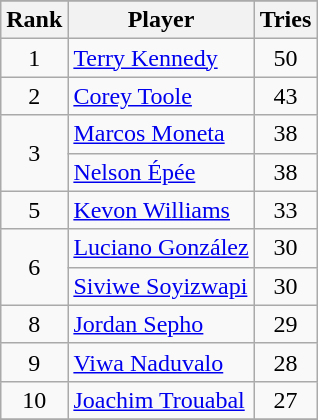<table class="wikitable"  style="text-align:center;">
<tr>
</tr>
<tr>
<th>Rank</th>
<th>Player</th>
<th>Tries</th>
</tr>
<tr>
<td>1</td>
<td align=left> <a href='#'>Terry Kennedy</a></td>
<td>50</td>
</tr>
<tr>
<td>2</td>
<td align=left> <a href='#'>Corey Toole</a></td>
<td>43</td>
</tr>
<tr>
<td rowspan=2>3</td>
<td align=left> <a href='#'>Marcos Moneta</a></td>
<td>38</td>
</tr>
<tr>
<td align=left> <a href='#'>Nelson Épée</a></td>
<td>38</td>
</tr>
<tr>
<td>5</td>
<td align=left> <a href='#'>Kevon Williams</a></td>
<td>33</td>
</tr>
<tr>
<td rowspan=2>6</td>
<td align=left> <a href='#'>Luciano González</a></td>
<td>30</td>
</tr>
<tr>
<td align=left> <a href='#'>Siviwe Soyizwapi</a></td>
<td>30</td>
</tr>
<tr>
<td>8</td>
<td align=left> <a href='#'>Jordan Sepho</a></td>
<td>29</td>
</tr>
<tr>
<td>9</td>
<td align=left> <a href='#'>Viwa Naduvalo</a></td>
<td>28</td>
</tr>
<tr>
<td>10</td>
<td align=left> <a href='#'>Joachim Trouabal</a></td>
<td>27</td>
</tr>
<tr>
</tr>
</table>
